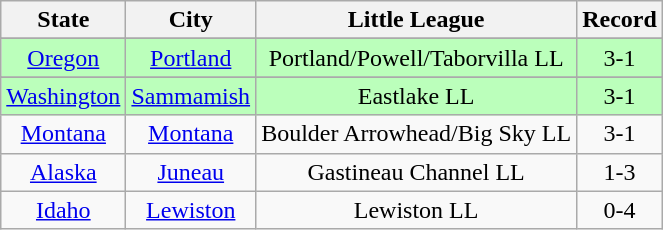<table class="wikitable">
<tr>
<th>State</th>
<th>City</th>
<th>Little League</th>
<th>Record</th>
</tr>
<tr>
</tr>
<tr bgcolor=#bbffbb>
<td align=center> <a href='#'>Oregon</a></td>
<td align=center><a href='#'>Portland</a></td>
<td align=center>Portland/Powell/Taborvilla LL</td>
<td align=center>3-1</td>
</tr>
<tr>
</tr>
<tr bgcolor=#bbffbb>
<td align=center> <a href='#'>Washington</a></td>
<td align=center><a href='#'>Sammamish</a></td>
<td align=center>Eastlake LL</td>
<td align=center>3-1</td>
</tr>
<tr>
<td align=center> <a href='#'>Montana</a></td>
<td align=center><a href='#'>Montana</a></td>
<td align=center>Boulder Arrowhead/Big Sky LL</td>
<td align=center>3-1</td>
</tr>
<tr>
<td align=center> <a href='#'>Alaska</a></td>
<td align=center><a href='#'>Juneau</a></td>
<td align=center>Gastineau Channel LL</td>
<td align=center>1-3</td>
</tr>
<tr>
<td align=center> <a href='#'>Idaho</a></td>
<td align=center><a href='#'>Lewiston</a></td>
<td align=center>Lewiston LL</td>
<td align=center>0-4</td>
</tr>
</table>
